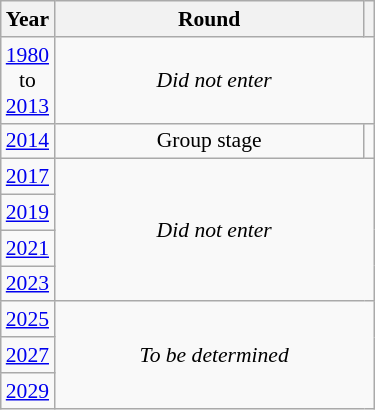<table class="wikitable" style="text-align: center; font-size:90%">
<tr>
<th>Year</th>
<th style="width:200px">Round</th>
<th></th>
</tr>
<tr>
<td><a href='#'>1980</a><br>to<br><a href='#'>2013</a></td>
<td colspan="2"><em>Did not enter</em></td>
</tr>
<tr>
<td><a href='#'>2014</a></td>
<td>Group stage</td>
<td></td>
</tr>
<tr>
<td><a href='#'>2017</a></td>
<td colspan="2" rowspan="4"><em>Did not enter</em></td>
</tr>
<tr>
<td><a href='#'>2019</a></td>
</tr>
<tr>
<td><a href='#'>2021</a></td>
</tr>
<tr>
<td><a href='#'>2023</a></td>
</tr>
<tr>
<td><a href='#'>2025</a></td>
<td colspan="2" rowspan="3"><em>To be determined</em></td>
</tr>
<tr>
<td><a href='#'>2027</a></td>
</tr>
<tr>
<td><a href='#'>2029</a></td>
</tr>
</table>
